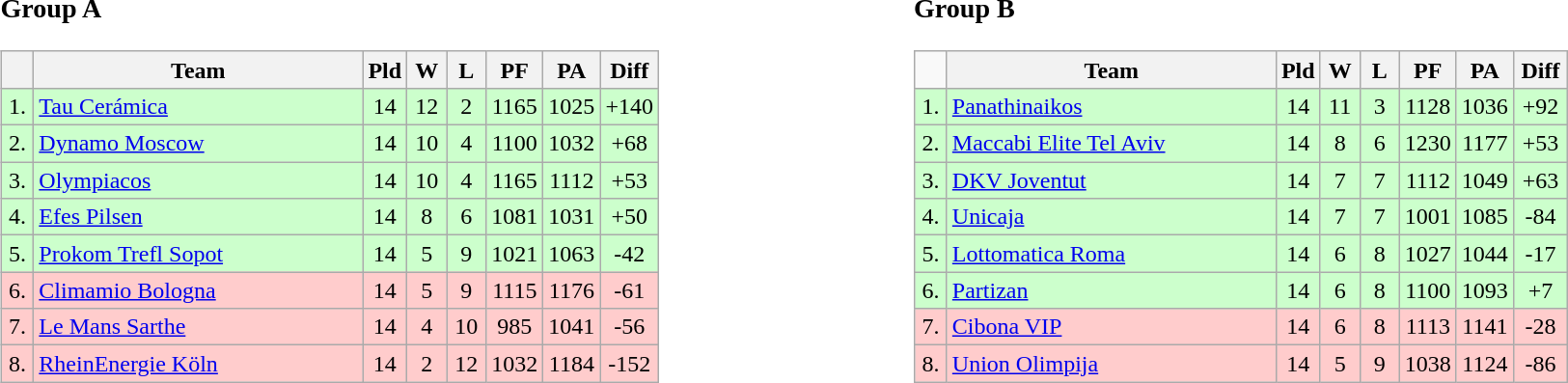<table>
<tr>
<td style="vertical-align:top; width:33%;"><br><h3>Group A</h3><table class=wikitable style="text-align:center">
<tr>
<th width=15></th>
<th width=220>Team</th>
<th width=20>Pld</th>
<th width=20>W</th>
<th width=20>L</th>
<th width=20>PF</th>
<th width=20>PA</th>
<th width=30>Diff</th>
</tr>
<tr bgcolor=#ccffcc>
<td>1.</td>
<td align=left> <a href='#'>Tau Cerámica</a></td>
<td>14</td>
<td>12</td>
<td>2</td>
<td>1165</td>
<td>1025</td>
<td>+140</td>
</tr>
<tr bgcolor=#ccffcc>
<td>2.</td>
<td align=left> <a href='#'>Dynamo Moscow</a></td>
<td>14</td>
<td>10</td>
<td>4</td>
<td>1100</td>
<td>1032</td>
<td>+68</td>
</tr>
<tr bgcolor=#ccffcc>
<td>3.</td>
<td align=left> <a href='#'>Olympiacos</a></td>
<td>14</td>
<td>10</td>
<td>4</td>
<td>1165</td>
<td>1112</td>
<td>+53</td>
</tr>
<tr bgcolor=#ccffcc>
<td>4.</td>
<td align=left> <a href='#'>Efes Pilsen</a></td>
<td>14</td>
<td>8</td>
<td>6</td>
<td>1081</td>
<td>1031</td>
<td>+50</td>
</tr>
<tr bgcolor=#ccffcc>
<td>5.</td>
<td align=left> <a href='#'>Prokom Trefl Sopot</a></td>
<td>14</td>
<td>5</td>
<td>9</td>
<td>1021</td>
<td>1063</td>
<td>-42</td>
</tr>
<tr bgcolor=#ffcccc>
<td>6.</td>
<td align=left> <a href='#'>Climamio Bologna</a></td>
<td>14</td>
<td>5</td>
<td>9</td>
<td>1115</td>
<td>1176</td>
<td>-61</td>
</tr>
<tr bgcolor=#ffcccc>
<td>7.</td>
<td align=left> <a href='#'>Le Mans Sarthe</a></td>
<td>14</td>
<td>4</td>
<td>10</td>
<td>985</td>
<td>1041</td>
<td>-56</td>
</tr>
<tr bgcolor=#ffcccc>
<td>8.</td>
<td align=left> <a href='#'>RheinEnergie Köln</a></td>
<td>14</td>
<td>2</td>
<td>12</td>
<td>1032</td>
<td>1184</td>
<td>-152</td>
</tr>
</table>
</td>
<td style="vertical-align:top; width:33%;"><br><h3>Group B</h3><table class=wikitable style="text-align:center">
<tr>
<td width=15></td>
<th width=220>Team</th>
<th width=20>Pld</th>
<th width=20>W</th>
<th width=20>L</th>
<th width=20>PF</th>
<th width=20>PA</th>
<th width=30>Diff</th>
</tr>
<tr bgcolor=#ccffcc>
<td>1.</td>
<td align=left> <a href='#'>Panathinaikos</a></td>
<td>14</td>
<td>11</td>
<td>3</td>
<td>1128</td>
<td>1036</td>
<td>+92</td>
</tr>
<tr bgcolor=#ccffcc>
<td>2.</td>
<td align=left> <a href='#'>Maccabi Elite Tel Aviv</a></td>
<td>14</td>
<td>8</td>
<td>6</td>
<td>1230</td>
<td>1177</td>
<td>+53</td>
</tr>
<tr bgcolor=#ccffcc>
<td>3.</td>
<td align=left> <a href='#'>DKV Joventut</a></td>
<td>14</td>
<td>7</td>
<td>7</td>
<td>1112</td>
<td>1049</td>
<td>+63</td>
</tr>
<tr bgcolor=#ccffcc>
<td>4.</td>
<td align=left> <a href='#'>Unicaja</a></td>
<td>14</td>
<td>7</td>
<td>7</td>
<td>1001</td>
<td>1085</td>
<td>-84</td>
</tr>
<tr bgcolor=#ccffcc>
<td>5.</td>
<td align=left> <a href='#'>Lottomatica Roma</a></td>
<td>14</td>
<td>6</td>
<td>8</td>
<td>1027</td>
<td>1044</td>
<td>-17</td>
</tr>
<tr bgcolor=#ccffcc>
<td>6.</td>
<td align=left> <a href='#'>Partizan</a></td>
<td>14</td>
<td>6</td>
<td>8</td>
<td>1100</td>
<td>1093</td>
<td>+7</td>
</tr>
<tr bgcolor=#ffcccc>
<td>7.</td>
<td align=left> <a href='#'>Cibona VIP</a></td>
<td>14</td>
<td>6</td>
<td>8</td>
<td>1113</td>
<td>1141</td>
<td>-28</td>
</tr>
<tr bgcolor=#ffcccc>
<td>8.</td>
<td align=left> <a href='#'>Union Olimpija</a></td>
<td>14</td>
<td>5</td>
<td>9</td>
<td>1038</td>
<td>1124</td>
<td>-86</td>
</tr>
</table>
</td>
</tr>
</table>
